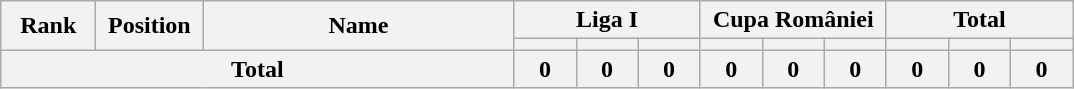<table class="wikitable" style="text-align:center;">
<tr>
<th rowspan="2" style="width:56px;">Rank</th>
<th rowspan="2" style="width:64px;">Position</th>
<th rowspan="2" style="width:200px;">Name</th>
<th colspan="3" style="width:84px;">Liga I</th>
<th colspan="3" style="width:84px;">Cupa României</th>
<th colspan="3" style="width:84px;">Total</th>
</tr>
<tr>
<th style="width:34px;"></th>
<th style="width:34px;"></th>
<th style="width:34px;"></th>
<th style="width:34px;"></th>
<th style="width:34px;"></th>
<th style="width:34px;"></th>
<th style="width:34px;"></th>
<th style="width:34px;"></th>
<th style="width:34px;"></th>
</tr>
<tr>
<th colspan="3">Total</th>
<th>0</th>
<th>0</th>
<th>0</th>
<th>0</th>
<th>0</th>
<th>0</th>
<th>0</th>
<th>0</th>
<th>0</th>
</tr>
</table>
